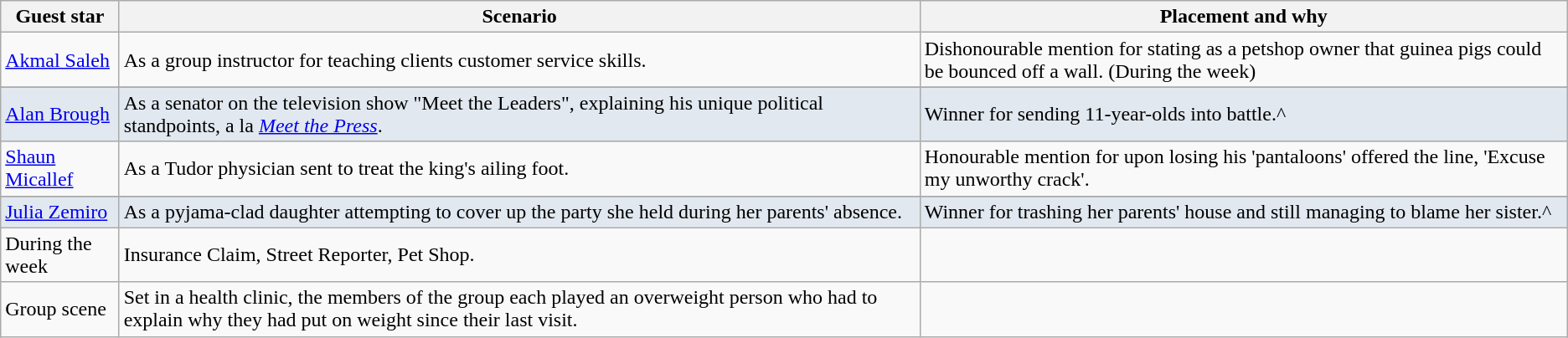<table class="wikitable">
<tr>
<th>Guest star</th>
<th>Scenario</th>
<th>Placement and why</th>
</tr>
<tr>
<td><a href='#'>Akmal Saleh</a></td>
<td>As a group instructor for teaching clients customer service skills.</td>
<td>Dishonourable mention for stating as a petshop owner that guinea pigs could be bounced off a wall. (During the week)</td>
</tr>
<tr>
</tr>
<tr style="background:#E1E8EF;">
<td><a href='#'>Alan Brough</a></td>
<td>As a senator on the television show "Meet the Leaders", explaining his unique political standpoints, a la <em><a href='#'>Meet the Press</a></em>.</td>
<td>Winner for sending 11-year-olds into battle.^</td>
</tr>
<tr>
<td><a href='#'>Shaun Micallef</a></td>
<td>As a Tudor physician sent to treat the king's ailing foot.</td>
<td>Honourable mention for upon losing his 'pantaloons' offered the line, 'Excuse my unworthy crack'.</td>
</tr>
<tr>
</tr>
<tr style="background:#E1E8EF;">
<td><a href='#'>Julia Zemiro</a></td>
<td>As a pyjama-clad daughter attempting to cover up the party she held during her parents' absence.</td>
<td>Winner for trashing her parents' house and still managing to blame her sister.^</td>
</tr>
<tr>
<td>During the week</td>
<td>Insurance Claim, Street Reporter, Pet Shop.</td>
<td></td>
</tr>
<tr>
<td>Group scene</td>
<td>Set in a health clinic, the members of the group each played an overweight person who had to explain why they had put on weight since their last visit.</td>
<td></td>
</tr>
</table>
